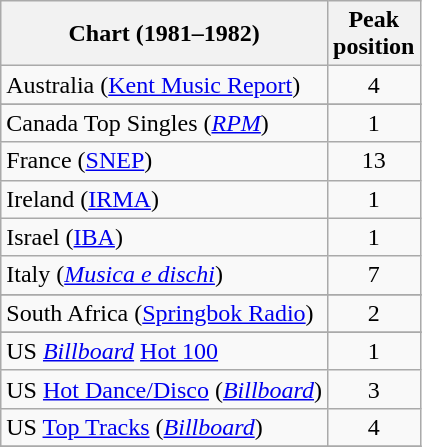<table class="wikitable plainrowheaders sortable">
<tr>
<th>Chart (1981–1982)</th>
<th>Peak<br>position</th>
</tr>
<tr>
<td>Australia (<a href='#'>Kent Music Report</a>)</td>
<td align="center">4</td>
</tr>
<tr>
</tr>
<tr>
<td align="left">Canada Top Singles (<em><a href='#'>RPM</a></em>)</td>
<td style="text-align:center;">1</td>
</tr>
<tr>
<td align="left">France (<a href='#'>SNEP</a>)</td>
<td style="text-align:center;">13</td>
</tr>
<tr>
<td align="left">Ireland (<a href='#'>IRMA</a>)</td>
<td style="text-align:center;">1</td>
</tr>
<tr>
<td align="left">Israel (<a href='#'>IBA</a>)</td>
<td style="text-align:center;">1</td>
</tr>
<tr>
<td align="left">Italy (<em><a href='#'>Musica e dischi</a></em>)</td>
<td style="text-align:center;">7</td>
</tr>
<tr>
</tr>
<tr>
</tr>
<tr>
</tr>
<tr>
<td align="left">South Africa (<a href='#'>Springbok Radio</a>)</td>
<td style="text-align:center;">2</td>
</tr>
<tr>
</tr>
<tr>
</tr>
<tr>
</tr>
<tr>
</tr>
<tr>
<td align="left">US <em><a href='#'>Billboard</a></em> <a href='#'>Hot 100</a></td>
<td style="text-align:center;">1</td>
</tr>
<tr>
<td align="left">US <a href='#'>Hot Dance/Disco</a> (<em><a href='#'>Billboard</a></em>)</td>
<td style="text-align:center;">3</td>
</tr>
<tr>
<td align="left">US <a href='#'>Top Tracks</a> (<em><a href='#'>Billboard</a></em>)</td>
<td style="text-align:center;">4</td>
</tr>
<tr>
</tr>
</table>
